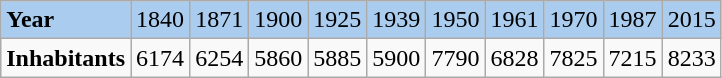<table class="wikitable" width="480">
<tr style="background:#AACDEF" align="center">
<td align=left><strong>Year</strong></td>
<td>1840</td>
<td>1871</td>
<td>1900</td>
<td>1925</td>
<td>1939</td>
<td>1950</td>
<td>1961</td>
<td>1970</td>
<td>1987</td>
<td>2015</td>
</tr>
<tr align="center">
<td align=left><strong>Inhabitants</strong></td>
<td>6174</td>
<td>6254</td>
<td>5860</td>
<td>5885</td>
<td>5900</td>
<td>7790</td>
<td>6828</td>
<td>7825</td>
<td>7215</td>
<td>8233</td>
</tr>
</table>
